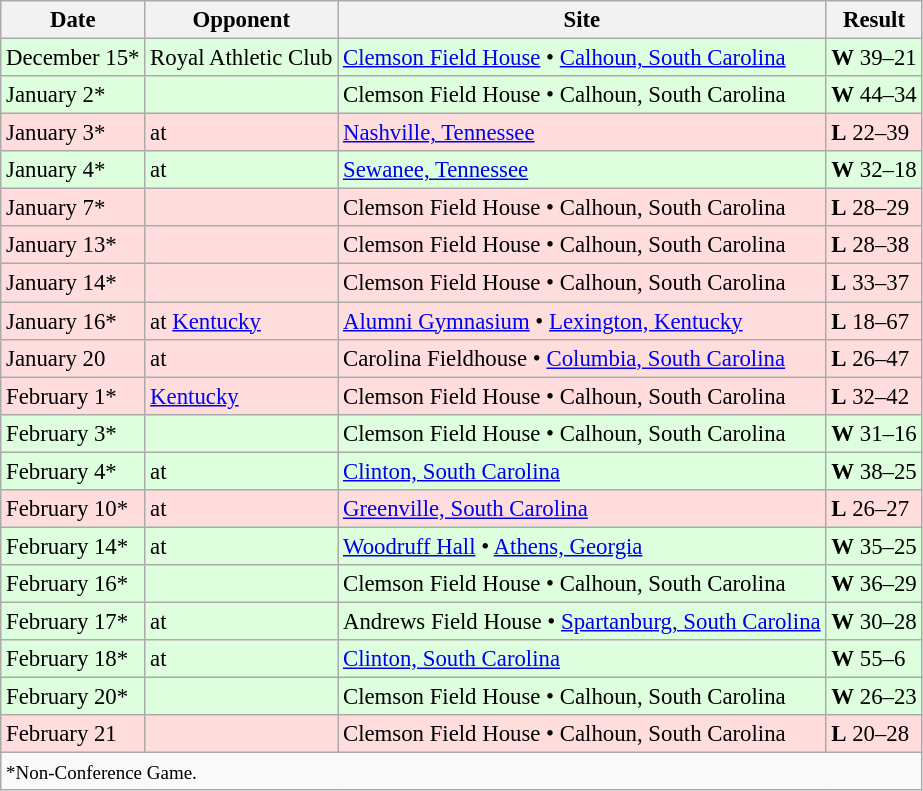<table class="wikitable" style="font-size:95%;">
<tr>
<th>Date</th>
<th>Opponent</th>
<th>Site</th>
<th>Result</th>
</tr>
<tr style="background: #ddffdd;">
<td>December 15*</td>
<td>Royal Athletic Club</td>
<td><a href='#'>Clemson Field House</a> • <a href='#'>Calhoun, South Carolina</a></td>
<td><strong>W</strong> 39–21</td>
</tr>
<tr style="background: #ddffdd;">
<td>January 2*</td>
<td></td>
<td>Clemson Field House • Calhoun, South Carolina</td>
<td><strong>W</strong> 44–34</td>
</tr>
<tr style="background: #ffdddd;">
<td>January 3*</td>
<td>at </td>
<td><a href='#'>Nashville, Tennessee</a></td>
<td><strong>L</strong> 22–39</td>
</tr>
<tr style="background: #ddffdd;">
<td>January 4*</td>
<td>at </td>
<td><a href='#'>Sewanee, Tennessee</a></td>
<td><strong>W</strong> 32–18</td>
</tr>
<tr style="background: #ffdddd;">
<td>January 7*</td>
<td></td>
<td>Clemson Field House • Calhoun, South Carolina</td>
<td><strong>L</strong> 28–29</td>
</tr>
<tr style="background: #ffdddd;">
<td>January 13*</td>
<td></td>
<td>Clemson Field House • Calhoun, South Carolina</td>
<td><strong>L</strong> 28–38</td>
</tr>
<tr style="background: #ffdddd;">
<td>January 14*</td>
<td></td>
<td>Clemson Field House • Calhoun, South Carolina</td>
<td><strong>L</strong> 33–37</td>
</tr>
<tr style="background: #ffdddd;">
<td>January 16*</td>
<td>at <a href='#'>Kentucky</a></td>
<td><a href='#'>Alumni Gymnasium</a> • <a href='#'>Lexington, Kentucky</a></td>
<td><strong>L</strong> 18–67</td>
</tr>
<tr style="background: #ffdddd;">
<td>January 20</td>
<td>at </td>
<td>Carolina Fieldhouse • <a href='#'>Columbia, South Carolina</a></td>
<td><strong>L</strong> 26–47</td>
</tr>
<tr style="background: #ffdddd;">
<td>February 1*</td>
<td><a href='#'>Kentucky</a></td>
<td>Clemson Field House • Calhoun, South Carolina</td>
<td><strong>L</strong> 32–42</td>
</tr>
<tr style="background: #ddffdd;">
<td>February 3*</td>
<td></td>
<td>Clemson Field House • Calhoun, South Carolina</td>
<td><strong>W</strong> 31–16</td>
</tr>
<tr style="background: #ddffdd;">
<td>February 4*</td>
<td>at </td>
<td><a href='#'>Clinton, South Carolina</a></td>
<td><strong>W</strong> 38–25</td>
</tr>
<tr style="background: #ffdddd;">
<td>February 10*</td>
<td>at </td>
<td><a href='#'>Greenville, South Carolina</a></td>
<td><strong>L</strong> 26–27</td>
</tr>
<tr style="background: #ddffdd;">
<td>February 14*</td>
<td>at </td>
<td><a href='#'>Woodruff Hall</a> • <a href='#'>Athens, Georgia</a></td>
<td><strong>W</strong> 35–25</td>
</tr>
<tr style="background: #ddffdd;">
<td>February 16*</td>
<td></td>
<td>Clemson Field House • Calhoun, South Carolina</td>
<td><strong>W</strong> 36–29</td>
</tr>
<tr style="background: #ddffdd;">
<td>February 17*</td>
<td>at </td>
<td>Andrews Field House • <a href='#'>Spartanburg, South Carolina</a></td>
<td><strong>W</strong> 30–28</td>
</tr>
<tr style="background: #ddffdd;">
<td>February 18*</td>
<td>at </td>
<td><a href='#'>Clinton, South Carolina</a></td>
<td><strong>W</strong> 55–6</td>
</tr>
<tr style="background: #ddffdd;">
<td>February 20*</td>
<td></td>
<td>Clemson Field House • Calhoun, South Carolina</td>
<td><strong>W</strong> 26–23</td>
</tr>
<tr style="background: #ffdddd;">
<td>February 21</td>
<td></td>
<td>Clemson Field House • Calhoun, South Carolina</td>
<td><strong>L</strong> 20–28</td>
</tr>
<tr style="background:#f9f9f9;">
<td colspan=4><small>*Non-Conference Game.</small></td>
</tr>
</table>
